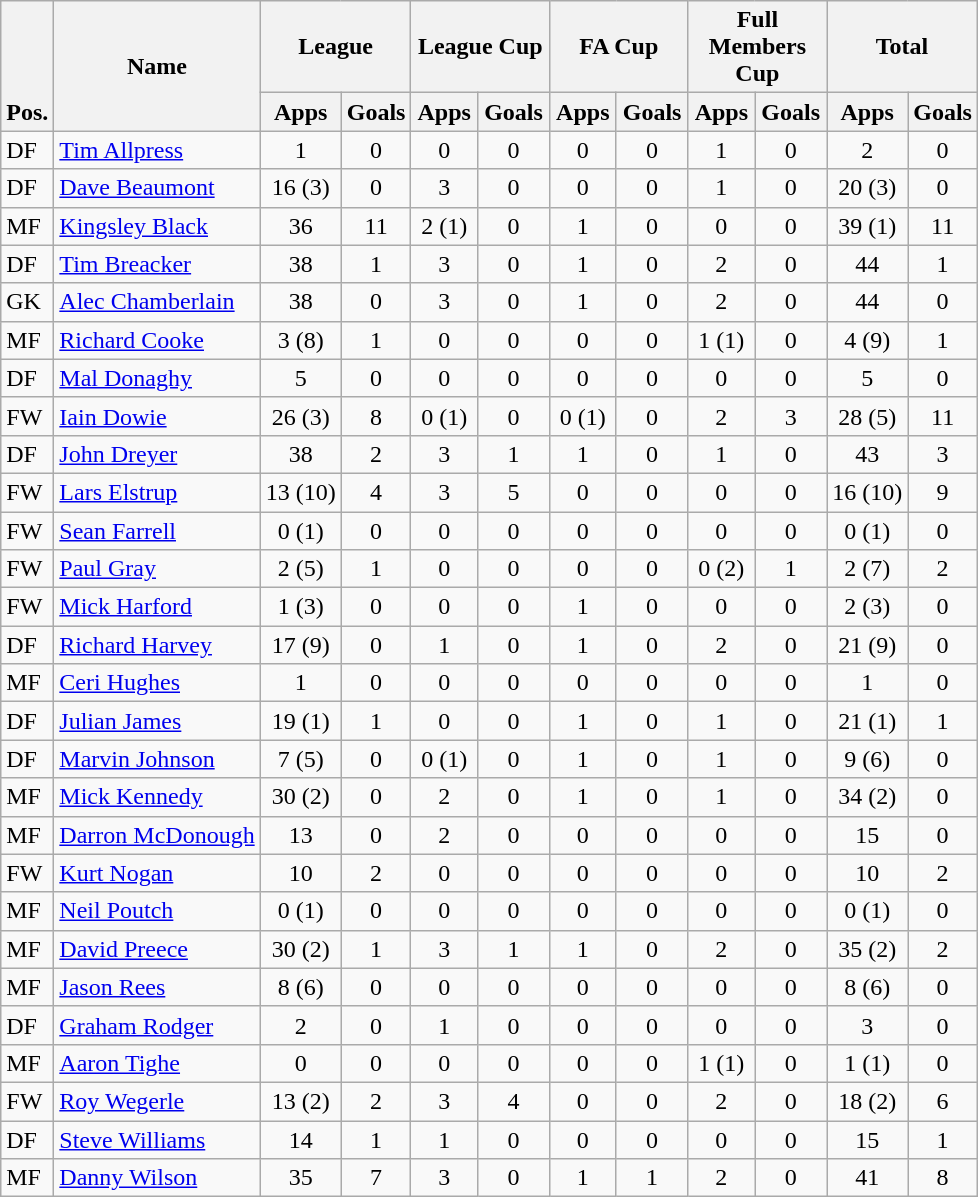<table class="wikitable" style="text-align:center">
<tr>
<th rowspan="2" valign="bottom">Pos.</th>
<th rowspan="2">Name</th>
<th colspan="2" width="85">League</th>
<th colspan="2" width="85">League Cup</th>
<th colspan="2" width="85">FA Cup</th>
<th colspan="2" width="85">Full Members Cup</th>
<th colspan="2" width="85">Total</th>
</tr>
<tr>
<th>Apps</th>
<th>Goals</th>
<th>Apps</th>
<th>Goals</th>
<th>Apps</th>
<th>Goals</th>
<th>Apps</th>
<th>Goals</th>
<th>Apps</th>
<th>Goals</th>
</tr>
<tr>
<td align="left">DF</td>
<td align="left"> <a href='#'>Tim Allpress</a></td>
<td>1</td>
<td>0</td>
<td>0</td>
<td>0</td>
<td>0</td>
<td>0</td>
<td>1</td>
<td>0</td>
<td>2</td>
<td>0</td>
</tr>
<tr>
<td align="left">DF</td>
<td align="left"> <a href='#'>Dave Beaumont</a></td>
<td>16 (3)</td>
<td>0</td>
<td>3</td>
<td>0</td>
<td>0</td>
<td>0</td>
<td>1</td>
<td>0</td>
<td>20 (3)</td>
<td>0</td>
</tr>
<tr>
<td align="left">MF</td>
<td align="left"> <a href='#'>Kingsley Black</a></td>
<td>36</td>
<td>11</td>
<td>2 (1)</td>
<td>0</td>
<td>1</td>
<td>0</td>
<td>0</td>
<td>0</td>
<td>39 (1)</td>
<td>11</td>
</tr>
<tr>
<td align="left">DF</td>
<td align="left"> <a href='#'>Tim Breacker</a></td>
<td>38</td>
<td>1</td>
<td>3</td>
<td>0</td>
<td>1</td>
<td>0</td>
<td>2</td>
<td>0</td>
<td>44</td>
<td>1</td>
</tr>
<tr>
<td align="left">GK</td>
<td align="left"> <a href='#'>Alec Chamberlain</a></td>
<td>38</td>
<td>0</td>
<td>3</td>
<td>0</td>
<td>1</td>
<td>0</td>
<td>2</td>
<td>0</td>
<td>44</td>
<td>0</td>
</tr>
<tr>
<td align="left">MF</td>
<td align="left"> <a href='#'>Richard Cooke</a></td>
<td>3 (8)</td>
<td>1</td>
<td>0</td>
<td>0</td>
<td>0</td>
<td>0</td>
<td>1 (1)</td>
<td>0</td>
<td>4 (9)</td>
<td>1</td>
</tr>
<tr>
<td align="left">DF</td>
<td align="left"> <a href='#'>Mal Donaghy</a></td>
<td>5</td>
<td>0</td>
<td>0</td>
<td>0</td>
<td>0</td>
<td>0</td>
<td>0</td>
<td>0</td>
<td>5</td>
<td>0</td>
</tr>
<tr>
<td align="left">FW</td>
<td align="left"> <a href='#'>Iain Dowie</a></td>
<td>26 (3)</td>
<td>8</td>
<td>0 (1)</td>
<td>0</td>
<td>0 (1)</td>
<td>0</td>
<td>2</td>
<td>3</td>
<td>28 (5)</td>
<td>11</td>
</tr>
<tr>
<td align="left">DF</td>
<td align="left"> <a href='#'>John Dreyer</a></td>
<td>38</td>
<td>2</td>
<td>3</td>
<td>1</td>
<td>1</td>
<td>0</td>
<td>1</td>
<td>0</td>
<td>43</td>
<td>3</td>
</tr>
<tr>
<td align="left">FW</td>
<td align="left"> <a href='#'>Lars Elstrup</a></td>
<td>13 (10)</td>
<td>4</td>
<td>3</td>
<td>5</td>
<td>0</td>
<td>0</td>
<td>0</td>
<td>0</td>
<td>16 (10)</td>
<td>9</td>
</tr>
<tr>
<td align="left">FW</td>
<td align="left"> <a href='#'>Sean Farrell</a></td>
<td>0 (1)</td>
<td>0</td>
<td>0</td>
<td>0</td>
<td>0</td>
<td>0</td>
<td>0</td>
<td>0</td>
<td>0 (1)</td>
<td>0</td>
</tr>
<tr>
<td align="left">FW</td>
<td align="left"> <a href='#'>Paul Gray</a></td>
<td>2 (5)</td>
<td>1</td>
<td>0</td>
<td>0</td>
<td>0</td>
<td>0</td>
<td>0 (2)</td>
<td>1</td>
<td>2 (7)</td>
<td>2</td>
</tr>
<tr>
<td align="left">FW</td>
<td align="left"> <a href='#'>Mick Harford</a></td>
<td>1 (3)</td>
<td>0</td>
<td>0</td>
<td>0</td>
<td>1</td>
<td>0</td>
<td>0</td>
<td>0</td>
<td>2 (3)</td>
<td>0</td>
</tr>
<tr>
<td align="left">DF</td>
<td align="left"> <a href='#'>Richard Harvey</a></td>
<td>17 (9)</td>
<td>0</td>
<td>1</td>
<td>0</td>
<td>1</td>
<td>0</td>
<td>2</td>
<td>0</td>
<td>21 (9)</td>
<td>0</td>
</tr>
<tr>
<td align="left">MF</td>
<td align="left"> <a href='#'>Ceri Hughes</a></td>
<td>1</td>
<td>0</td>
<td>0</td>
<td>0</td>
<td>0</td>
<td>0</td>
<td>0</td>
<td>0</td>
<td>1</td>
<td>0</td>
</tr>
<tr>
<td align="left">DF</td>
<td align="left"> <a href='#'>Julian James</a></td>
<td>19 (1)</td>
<td>1</td>
<td>0</td>
<td>0</td>
<td>1</td>
<td>0</td>
<td>1</td>
<td>0</td>
<td>21 (1)</td>
<td>1</td>
</tr>
<tr>
<td align="left">DF</td>
<td align="left"> <a href='#'>Marvin Johnson</a></td>
<td>7 (5)</td>
<td>0</td>
<td>0 (1)</td>
<td>0</td>
<td>1</td>
<td>0</td>
<td>1</td>
<td>0</td>
<td>9 (6)</td>
<td>0</td>
</tr>
<tr>
<td align="left">MF</td>
<td align="left"> <a href='#'>Mick Kennedy</a></td>
<td>30 (2)</td>
<td>0</td>
<td>2</td>
<td>0</td>
<td>1</td>
<td>0</td>
<td>1</td>
<td>0</td>
<td>34 (2)</td>
<td>0</td>
</tr>
<tr>
<td align="left">MF</td>
<td align="left"> <a href='#'>Darron McDonough</a></td>
<td>13</td>
<td>0</td>
<td>2</td>
<td>0</td>
<td>0</td>
<td>0</td>
<td>0</td>
<td>0</td>
<td>15</td>
<td>0</td>
</tr>
<tr>
<td align="left">FW</td>
<td align="left"> <a href='#'>Kurt Nogan</a></td>
<td>10</td>
<td>2</td>
<td>0</td>
<td>0</td>
<td>0</td>
<td>0</td>
<td>0</td>
<td>0</td>
<td>10</td>
<td>2</td>
</tr>
<tr>
<td align="left">MF</td>
<td align="left"> <a href='#'>Neil Poutch</a></td>
<td>0 (1)</td>
<td>0</td>
<td>0</td>
<td>0</td>
<td>0</td>
<td>0</td>
<td>0</td>
<td>0</td>
<td>0 (1)</td>
<td>0</td>
</tr>
<tr>
<td align="left">MF</td>
<td align="left"> <a href='#'>David Preece</a></td>
<td>30 (2)</td>
<td>1</td>
<td>3</td>
<td>1</td>
<td>1</td>
<td>0</td>
<td>2</td>
<td>0</td>
<td>35 (2)</td>
<td>2</td>
</tr>
<tr>
<td align="left">MF</td>
<td align="left"> <a href='#'>Jason Rees</a></td>
<td>8 (6)</td>
<td>0</td>
<td>0</td>
<td>0</td>
<td>0</td>
<td>0</td>
<td>0</td>
<td>0</td>
<td>8 (6)</td>
<td>0</td>
</tr>
<tr>
<td align="left">DF</td>
<td align="left"> <a href='#'>Graham Rodger</a></td>
<td>2</td>
<td>0</td>
<td>1</td>
<td>0</td>
<td>0</td>
<td>0</td>
<td>0</td>
<td>0</td>
<td>3</td>
<td>0</td>
</tr>
<tr>
<td align="left">MF</td>
<td align="left"> <a href='#'>Aaron Tighe</a></td>
<td>0</td>
<td>0</td>
<td>0</td>
<td>0</td>
<td>0</td>
<td>0</td>
<td>1 (1)</td>
<td>0</td>
<td>1 (1)</td>
<td>0</td>
</tr>
<tr>
<td align="left">FW</td>
<td align="left"> <a href='#'>Roy Wegerle</a></td>
<td>13 (2)</td>
<td>2</td>
<td>3</td>
<td>4</td>
<td>0</td>
<td>0</td>
<td>2</td>
<td>0</td>
<td>18 (2)</td>
<td>6</td>
</tr>
<tr>
<td align="left">DF</td>
<td align="left"> <a href='#'>Steve Williams</a></td>
<td>14</td>
<td>1</td>
<td>1</td>
<td>0</td>
<td>0</td>
<td>0</td>
<td>0</td>
<td>0</td>
<td>15</td>
<td>1</td>
</tr>
<tr>
<td align="left">MF</td>
<td align="left"> <a href='#'>Danny Wilson</a></td>
<td>35</td>
<td>7</td>
<td>3</td>
<td>0</td>
<td>1</td>
<td>1</td>
<td>2</td>
<td>0</td>
<td>41</td>
<td>8</td>
</tr>
</table>
